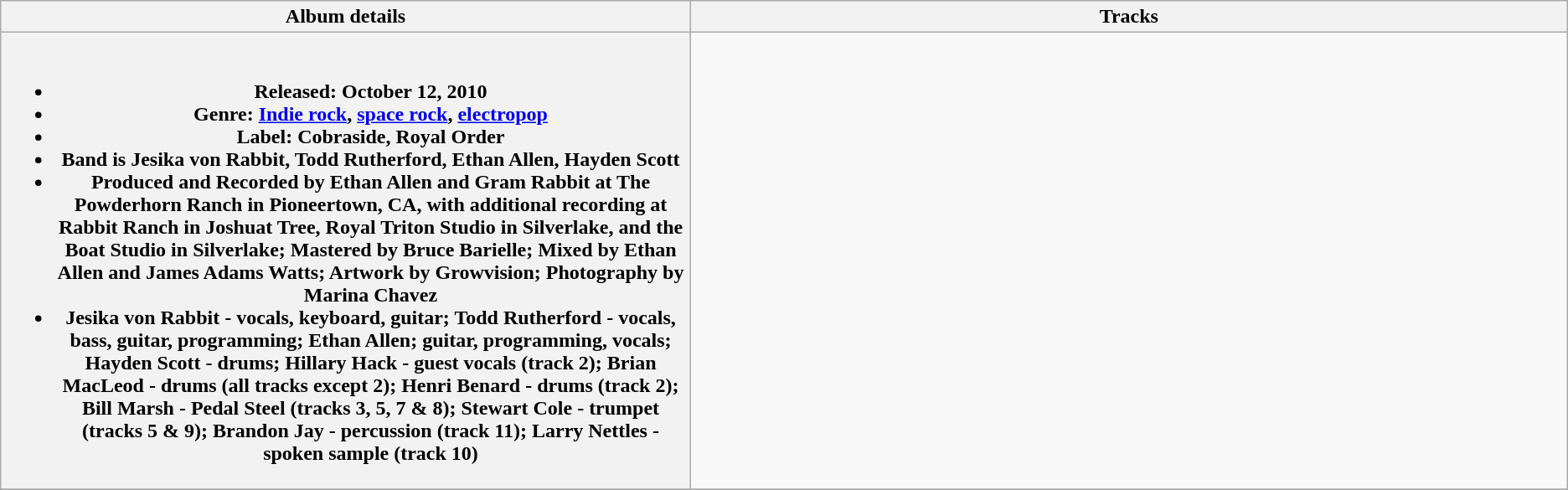<table class="wikitable plainrowheaders" style="text-align:left;">
<tr>
<th style="width:35em;">Album details</th>
<th style="width:45em;">Tracks</th>
</tr>
<tr>
<th scope="row"><br><ul><li>Released: October 12, 2010</li><li>Genre: <a href='#'>Indie rock</a>, <a href='#'>space rock</a>, <a href='#'>electropop</a></li><li>Label: Cobraside, Royal Order</li><li>Band is Jesika von Rabbit, Todd Rutherford, Ethan Allen, Hayden Scott</li><li>Produced and Recorded by Ethan Allen and Gram Rabbit at The Powderhorn Ranch in Pioneertown, CA, with additional recording at Rabbit Ranch in Joshuat Tree, Royal Triton Studio in Silverlake, and the Boat Studio in Silverlake; Mastered by Bruce Barielle; Mixed by Ethan Allen and James Adams Watts; Artwork by Growvision; Photography by Marina Chavez</li><li>Jesika von Rabbit - vocals, keyboard, guitar; Todd Rutherford - vocals, bass, guitar, programming; Ethan Allen; guitar, programming, vocals; Hayden Scott - drums; Hillary Hack - guest vocals (track 2); Brian MacLeod - drums (all tracks except 2); Henri Benard - drums (track 2); Bill Marsh - Pedal Steel (tracks 3, 5, 7 & 8); Stewart Cole - trumpet (tracks 5 & 9); Brandon Jay - percussion (track 11); Larry Nettles - spoken sample (track 10)</li></ul></th>
<td><br></td>
</tr>
<tr>
</tr>
</table>
